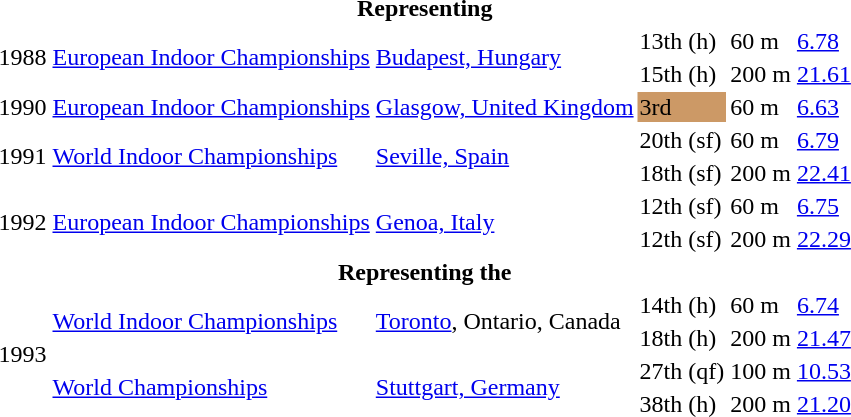<table>
<tr>
<th colspan="6">Representing </th>
</tr>
<tr>
<td rowspan=2>1988</td>
<td rowspan=2><a href='#'>European Indoor Championships</a></td>
<td rowspan=2><a href='#'>Budapest, Hungary</a></td>
<td>13th (h)</td>
<td>60 m</td>
<td><a href='#'>6.78</a></td>
</tr>
<tr>
<td>15th (h)</td>
<td>200 m</td>
<td><a href='#'>21.61</a></td>
</tr>
<tr>
<td>1990</td>
<td><a href='#'>European Indoor Championships</a></td>
<td><a href='#'>Glasgow, United Kingdom</a></td>
<td bgcolor=cc9966>3rd</td>
<td>60 m</td>
<td><a href='#'>6.63</a></td>
</tr>
<tr>
<td rowspan=2>1991</td>
<td rowspan=2><a href='#'>World Indoor Championships</a></td>
<td rowspan=2><a href='#'>Seville, Spain</a></td>
<td>20th (sf)</td>
<td>60 m</td>
<td><a href='#'>6.79</a></td>
</tr>
<tr>
<td>18th (sf)</td>
<td>200 m</td>
<td><a href='#'>22.41</a></td>
</tr>
<tr>
<td rowspan=2>1992</td>
<td rowspan=2><a href='#'>European Indoor Championships</a></td>
<td rowspan=2><a href='#'>Genoa, Italy</a></td>
<td>12th (sf)</td>
<td>60 m</td>
<td><a href='#'>6.75</a></td>
</tr>
<tr>
<td>12th (sf)</td>
<td>200 m</td>
<td><a href='#'>22.29</a></td>
</tr>
<tr>
<th colspan="6">Representing the </th>
</tr>
<tr>
<td rowspan=4>1993</td>
<td rowspan=2><a href='#'>World Indoor Championships</a></td>
<td rowspan=2><a href='#'>Toronto</a>, Ontario, Canada</td>
<td>14th (h)</td>
<td>60 m</td>
<td><a href='#'>6.74</a></td>
</tr>
<tr>
<td>18th (h)</td>
<td>200 m</td>
<td><a href='#'>21.47</a></td>
</tr>
<tr>
<td rowspan=2><a href='#'>World Championships</a></td>
<td rowspan=2><a href='#'>Stuttgart, Germany</a></td>
<td>27th (qf)</td>
<td>100 m</td>
<td><a href='#'>10.53</a></td>
</tr>
<tr>
<td>38th (h)</td>
<td>200 m</td>
<td><a href='#'>21.20</a></td>
</tr>
</table>
